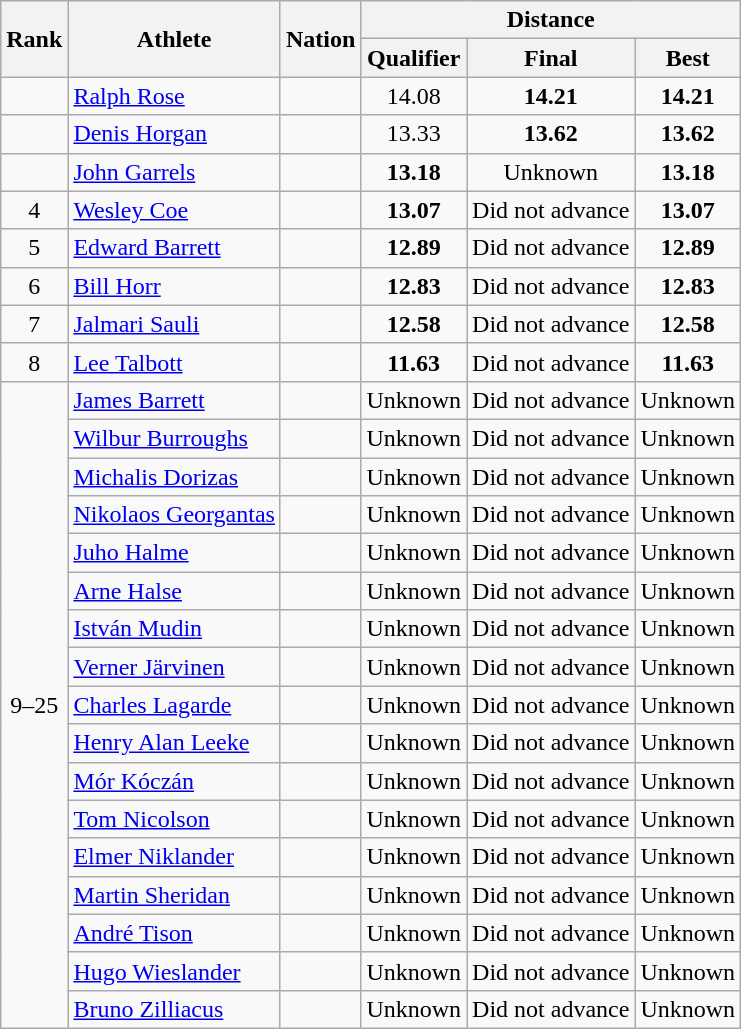<table class="wikitable sortable" style="text-align:center">
<tr>
<th rowspan=2>Rank</th>
<th rowspan=2>Athlete</th>
<th rowspan=2>Nation</th>
<th colspan=3>Distance</th>
</tr>
<tr>
<th>Qualifier</th>
<th>Final</th>
<th>Best</th>
</tr>
<tr>
<td></td>
<td align=left><a href='#'>Ralph Rose</a></td>
<td align=left></td>
<td>14.08</td>
<td><strong>14.21</strong></td>
<td><strong>14.21</strong></td>
</tr>
<tr>
<td></td>
<td align=left><a href='#'>Denis Horgan</a></td>
<td align=left></td>
<td>13.33</td>
<td><strong>13.62</strong></td>
<td><strong>13.62</strong></td>
</tr>
<tr>
<td></td>
<td align=left><a href='#'>John Garrels</a></td>
<td align=left></td>
<td><strong>13.18</strong></td>
<td>Unknown</td>
<td><strong>13.18</strong></td>
</tr>
<tr>
<td>4</td>
<td align=left><a href='#'>Wesley Coe</a></td>
<td align=left></td>
<td><strong>13.07</strong></td>
<td>Did not advance</td>
<td><strong>13.07</strong></td>
</tr>
<tr>
<td>5</td>
<td align=left><a href='#'>Edward Barrett</a></td>
<td align=left></td>
<td><strong>12.89</strong></td>
<td>Did not advance</td>
<td><strong>12.89</strong></td>
</tr>
<tr>
<td>6</td>
<td align=left><a href='#'>Bill Horr</a></td>
<td align=left></td>
<td><strong>12.83</strong></td>
<td>Did not advance</td>
<td><strong>12.83</strong></td>
</tr>
<tr>
<td>7</td>
<td align=left><a href='#'>Jalmari Sauli</a></td>
<td align=left></td>
<td><strong>12.58</strong></td>
<td>Did not advance</td>
<td><strong>12.58</strong></td>
</tr>
<tr>
<td>8</td>
<td align=left><a href='#'>Lee Talbott</a></td>
<td align=left></td>
<td><strong>11.63</strong></td>
<td>Did not advance</td>
<td><strong>11.63</strong></td>
</tr>
<tr>
<td align=center rowspan=17>9–25</td>
<td align=left><a href='#'>James Barrett</a></td>
<td align=left></td>
<td>Unknown</td>
<td>Did not advance</td>
<td>Unknown</td>
</tr>
<tr>
<td align=left><a href='#'>Wilbur Burroughs</a></td>
<td align=left></td>
<td>Unknown</td>
<td>Did not advance</td>
<td>Unknown</td>
</tr>
<tr>
<td align=left><a href='#'>Michalis Dorizas</a></td>
<td align=left></td>
<td>Unknown</td>
<td>Did not advance</td>
<td>Unknown</td>
</tr>
<tr>
<td align=left><a href='#'>Nikolaos Georgantas</a></td>
<td align=left></td>
<td>Unknown</td>
<td>Did not advance</td>
<td>Unknown</td>
</tr>
<tr>
<td align=left><a href='#'>Juho Halme</a></td>
<td align=left></td>
<td>Unknown</td>
<td>Did not advance</td>
<td>Unknown</td>
</tr>
<tr>
<td align=left><a href='#'>Arne Halse</a></td>
<td align=left></td>
<td>Unknown</td>
<td>Did not advance</td>
<td>Unknown</td>
</tr>
<tr>
<td align=left><a href='#'>István Mudin</a></td>
<td align=left></td>
<td>Unknown</td>
<td>Did not advance</td>
<td>Unknown</td>
</tr>
<tr>
<td align=left><a href='#'>Verner Järvinen</a></td>
<td align=left></td>
<td>Unknown</td>
<td>Did not advance</td>
<td>Unknown</td>
</tr>
<tr>
<td align=left><a href='#'>Charles Lagarde</a></td>
<td align=left></td>
<td>Unknown</td>
<td>Did not advance</td>
<td>Unknown</td>
</tr>
<tr>
<td align=left><a href='#'>Henry Alan Leeke</a></td>
<td align=left></td>
<td>Unknown</td>
<td>Did not advance</td>
<td>Unknown</td>
</tr>
<tr>
<td align=left><a href='#'>Mór Kóczán</a></td>
<td align=left></td>
<td>Unknown</td>
<td>Did not advance</td>
<td>Unknown</td>
</tr>
<tr>
<td align=left><a href='#'>Tom Nicolson</a></td>
<td align=left></td>
<td>Unknown</td>
<td>Did not advance</td>
<td>Unknown</td>
</tr>
<tr>
<td align=left><a href='#'>Elmer Niklander</a></td>
<td align=left></td>
<td>Unknown</td>
<td>Did not advance</td>
<td>Unknown</td>
</tr>
<tr>
<td align=left><a href='#'>Martin Sheridan</a></td>
<td align=left></td>
<td>Unknown</td>
<td>Did not advance</td>
<td>Unknown</td>
</tr>
<tr>
<td align=left><a href='#'>André Tison</a></td>
<td align=left></td>
<td>Unknown</td>
<td>Did not advance</td>
<td>Unknown</td>
</tr>
<tr>
<td align=left><a href='#'>Hugo Wieslander</a></td>
<td align=left></td>
<td>Unknown</td>
<td>Did not advance</td>
<td>Unknown</td>
</tr>
<tr>
<td align=left><a href='#'>Bruno Zilliacus</a></td>
<td align=left></td>
<td>Unknown</td>
<td>Did not advance</td>
<td>Unknown</td>
</tr>
</table>
